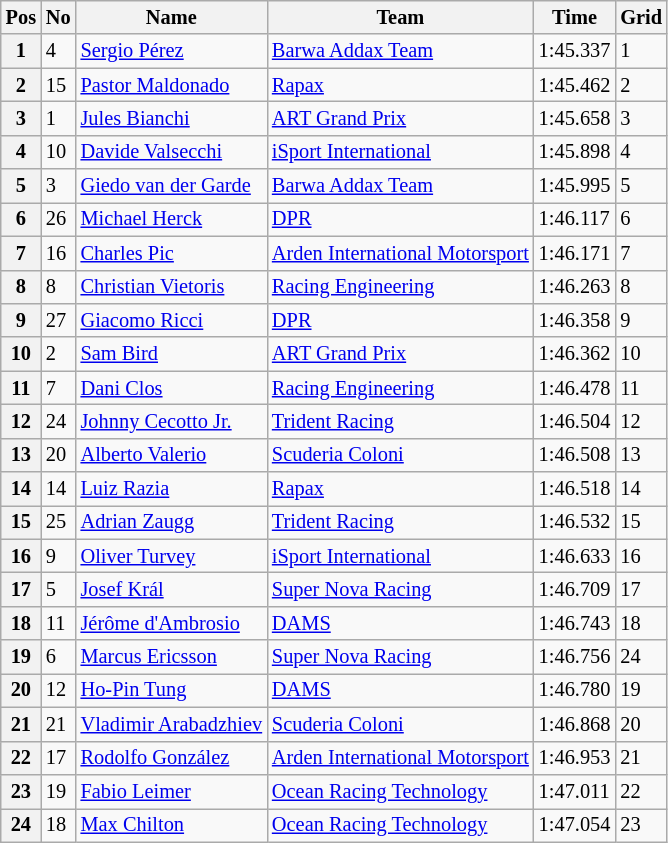<table class="wikitable" style="font-size: 85%">
<tr>
<th>Pos</th>
<th>No</th>
<th>Name</th>
<th>Team</th>
<th>Time</th>
<th>Grid</th>
</tr>
<tr>
<th>1</th>
<td>4</td>
<td> <a href='#'>Sergio Pérez</a></td>
<td><a href='#'>Barwa Addax Team</a></td>
<td>1:45.337</td>
<td>1</td>
</tr>
<tr>
<th>2</th>
<td>15</td>
<td> <a href='#'>Pastor Maldonado</a></td>
<td><a href='#'>Rapax</a></td>
<td>1:45.462</td>
<td>2</td>
</tr>
<tr>
<th>3</th>
<td>1</td>
<td> <a href='#'>Jules Bianchi</a></td>
<td><a href='#'>ART Grand Prix</a></td>
<td>1:45.658</td>
<td>3</td>
</tr>
<tr>
<th>4</th>
<td>10</td>
<td> <a href='#'>Davide Valsecchi</a></td>
<td><a href='#'>iSport International</a></td>
<td>1:45.898</td>
<td>4</td>
</tr>
<tr>
<th>5</th>
<td>3</td>
<td> <a href='#'>Giedo van der Garde</a></td>
<td><a href='#'>Barwa Addax Team</a></td>
<td>1:45.995</td>
<td>5</td>
</tr>
<tr>
<th>6</th>
<td>26</td>
<td> <a href='#'>Michael Herck</a></td>
<td><a href='#'>DPR</a></td>
<td>1:46.117</td>
<td>6</td>
</tr>
<tr>
<th>7</th>
<td>16</td>
<td> <a href='#'>Charles Pic</a></td>
<td><a href='#'>Arden International Motorsport</a></td>
<td>1:46.171</td>
<td>7</td>
</tr>
<tr>
<th>8</th>
<td>8</td>
<td> <a href='#'>Christian Vietoris</a></td>
<td><a href='#'>Racing Engineering</a></td>
<td>1:46.263</td>
<td>8</td>
</tr>
<tr>
<th>9</th>
<td>27</td>
<td> <a href='#'>Giacomo Ricci</a></td>
<td><a href='#'>DPR</a></td>
<td>1:46.358</td>
<td>9</td>
</tr>
<tr>
<th>10</th>
<td>2</td>
<td> <a href='#'>Sam Bird</a></td>
<td><a href='#'>ART Grand Prix</a></td>
<td>1:46.362</td>
<td>10</td>
</tr>
<tr>
<th>11</th>
<td>7</td>
<td> <a href='#'>Dani Clos</a></td>
<td><a href='#'>Racing Engineering</a></td>
<td>1:46.478</td>
<td>11</td>
</tr>
<tr>
<th>12</th>
<td>24</td>
<td> <a href='#'>Johnny Cecotto Jr.</a></td>
<td><a href='#'>Trident Racing</a></td>
<td>1:46.504</td>
<td>12</td>
</tr>
<tr>
<th>13</th>
<td>20</td>
<td> <a href='#'>Alberto Valerio</a></td>
<td><a href='#'>Scuderia Coloni</a></td>
<td>1:46.508</td>
<td>13</td>
</tr>
<tr>
<th>14</th>
<td>14</td>
<td> <a href='#'>Luiz Razia</a></td>
<td><a href='#'>Rapax</a></td>
<td>1:46.518</td>
<td>14</td>
</tr>
<tr>
<th>15</th>
<td>25</td>
<td> <a href='#'>Adrian Zaugg</a></td>
<td><a href='#'>Trident Racing</a></td>
<td>1:46.532</td>
<td>15</td>
</tr>
<tr>
<th>16</th>
<td>9</td>
<td> <a href='#'>Oliver Turvey</a></td>
<td><a href='#'>iSport International</a></td>
<td>1:46.633</td>
<td>16</td>
</tr>
<tr>
<th>17</th>
<td>5</td>
<td> <a href='#'>Josef Král</a></td>
<td><a href='#'>Super Nova Racing</a></td>
<td>1:46.709</td>
<td>17</td>
</tr>
<tr>
<th>18</th>
<td>11</td>
<td> <a href='#'>Jérôme d'Ambrosio</a></td>
<td><a href='#'>DAMS</a></td>
<td>1:46.743</td>
<td>18</td>
</tr>
<tr>
<th>19</th>
<td>6</td>
<td> <a href='#'>Marcus Ericsson</a></td>
<td><a href='#'>Super Nova Racing</a></td>
<td>1:46.756</td>
<td>24</td>
</tr>
<tr>
<th>20</th>
<td>12</td>
<td> <a href='#'>Ho-Pin Tung</a></td>
<td><a href='#'>DAMS</a></td>
<td>1:46.780</td>
<td>19</td>
</tr>
<tr>
<th>21</th>
<td>21</td>
<td> <a href='#'>Vladimir Arabadzhiev</a></td>
<td><a href='#'>Scuderia Coloni</a></td>
<td>1:46.868</td>
<td>20</td>
</tr>
<tr>
<th>22</th>
<td>17</td>
<td> <a href='#'>Rodolfo González</a></td>
<td><a href='#'>Arden International Motorsport</a></td>
<td>1:46.953</td>
<td>21</td>
</tr>
<tr>
<th>23</th>
<td>19</td>
<td> <a href='#'>Fabio Leimer</a></td>
<td><a href='#'>Ocean Racing Technology</a></td>
<td>1:47.011</td>
<td>22</td>
</tr>
<tr>
<th>24</th>
<td>18</td>
<td> <a href='#'>Max Chilton</a></td>
<td><a href='#'>Ocean Racing Technology</a></td>
<td>1:47.054</td>
<td>23</td>
</tr>
</table>
